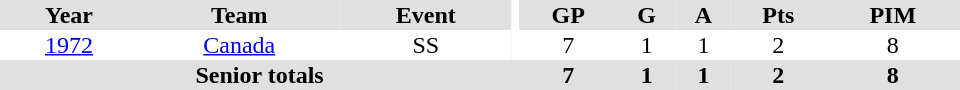<table border="0" cellpadding="1" cellspacing="0" ID="Table3" style="text-align:center; width:40em">
<tr bgcolor="#e0e0e0">
<th>Year</th>
<th>Team</th>
<th>Event</th>
<th rowspan="102" bgcolor="#ffffff"></th>
<th>GP</th>
<th>G</th>
<th>A</th>
<th>Pts</th>
<th>PIM</th>
</tr>
<tr>
<td><a href='#'>1972</a></td>
<td><a href='#'>Canada</a></td>
<td>SS</td>
<td>7</td>
<td>1</td>
<td>1</td>
<td>2</td>
<td>8</td>
</tr>
<tr bgcolor="#e0e0e0">
<th colspan="4">Senior totals</th>
<th>7</th>
<th>1</th>
<th>1</th>
<th>2</th>
<th>8</th>
</tr>
</table>
